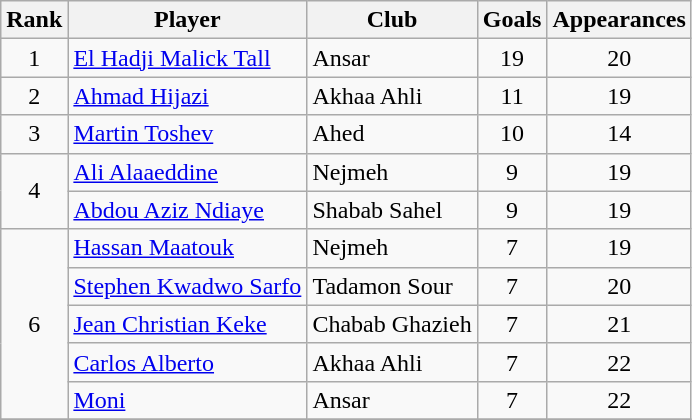<table class="wikitable" style="text-align:center">
<tr>
<th>Rank</th>
<th>Player</th>
<th>Club</th>
<th>Goals</th>
<th>Appearances</th>
</tr>
<tr>
<td>1</td>
<td align=left> <a href='#'>El Hadji Malick Tall</a></td>
<td align=left>Ansar</td>
<td>19</td>
<td>20</td>
</tr>
<tr>
<td>2</td>
<td align=left> <a href='#'>Ahmad Hijazi</a></td>
<td align=left>Akhaa Ahli</td>
<td>11</td>
<td>19</td>
</tr>
<tr>
<td>3</td>
<td align=left> <a href='#'>Martin Toshev</a></td>
<td align=left>Ahed</td>
<td>10</td>
<td>14</td>
</tr>
<tr>
<td rowspan="2">4</td>
<td align=left> <a href='#'>Ali Alaaeddine</a></td>
<td align=left>Nejmeh</td>
<td>9</td>
<td>19</td>
</tr>
<tr>
<td align=left> <a href='#'>Abdou Aziz Ndiaye</a></td>
<td align=left>Shabab Sahel</td>
<td>9</td>
<td>19</td>
</tr>
<tr>
<td rowspan="5">6</td>
<td align=left> <a href='#'>Hassan Maatouk</a></td>
<td align=left>Nejmeh</td>
<td>7</td>
<td>19</td>
</tr>
<tr>
<td align=left> <a href='#'>Stephen Kwadwo Sarfo</a></td>
<td align=left>Tadamon Sour</td>
<td>7</td>
<td>20</td>
</tr>
<tr>
<td align=left> <a href='#'>Jean Christian Keke</a></td>
<td align=left>Chabab Ghazieh</td>
<td>7</td>
<td>21</td>
</tr>
<tr>
<td align=left> <a href='#'>Carlos Alberto</a></td>
<td align=left>Akhaa Ahli</td>
<td>7</td>
<td>22</td>
</tr>
<tr>
<td align=left> <a href='#'>Moni</a></td>
<td align=left>Ansar</td>
<td>7</td>
<td>22</td>
</tr>
<tr>
</tr>
</table>
